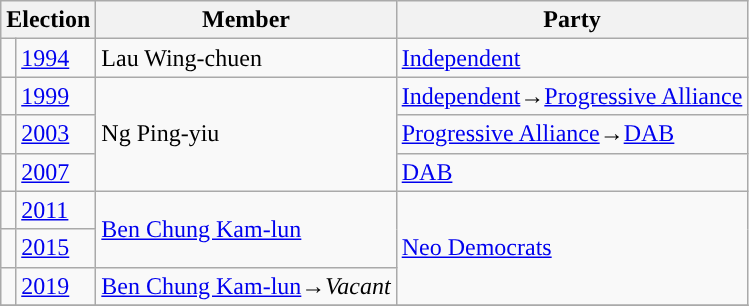<table class="wikitable">
<tr>
<th colspan="2">Election</th>
<th>Member</th>
<th>Party</th>
</tr>
<tr>
<td style="background-color: "></td>
<td><a href='#'>1994</a></td>
<td>Lau Wing-chuen</td>
<td><a href='#'>Independent</a></td>
</tr>
<tr>
<td style="background-color: "></td>
<td><a href='#'>1999</a></td>
<td rowspan=3>Ng Ping-yiu</td>
<td><a href='#'>Independent</a>→<a href='#'>Progressive Alliance</a></td>
</tr>
<tr>
<td style="background-color: "></td>
<td><a href='#'>2003</a></td>
<td><a href='#'>Progressive Alliance</a>→<a href='#'>DAB</a></td>
</tr>
<tr>
<td style="background-color: "></td>
<td><a href='#'>2007</a></td>
<td><a href='#'>DAB</a></td>
</tr>
<tr>
<td style="background-color: "></td>
<td><a href='#'>2011</a></td>
<td rowspan=2><a href='#'>Ben Chung Kam-lun</a></td>
<td rowspan=3><a href='#'>Neo Democrats</a></td>
</tr>
<tr>
<td style="background-color: "></td>
<td><a href='#'>2015</a></td>
</tr>
<tr>
<td style="background-color: "></td>
<td><a href='#'>2019</a></td>
<td><a href='#'>Ben Chung Kam-lun</a>→<em>Vacant</em></td>
</tr>
<tr>
</tr>
</table>
